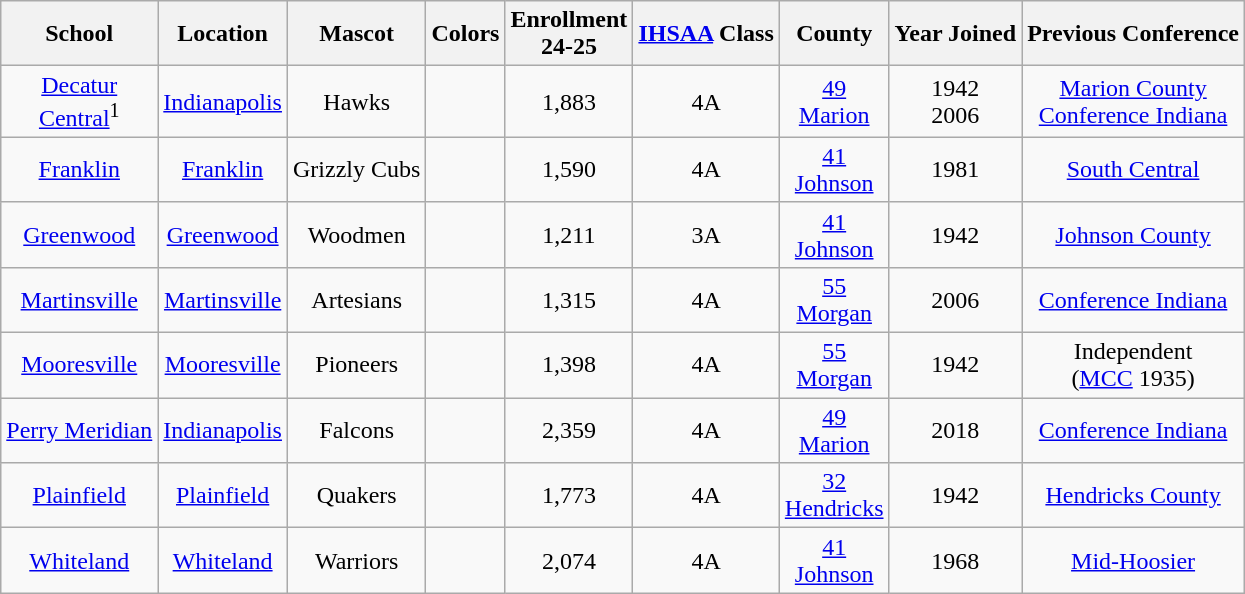<table class="wikitable" style="text-align:center;">
<tr>
<th>School</th>
<th>Location</th>
<th>Mascot</th>
<th>Colors</th>
<th>Enrollment  <br> 24-25</th>
<th><a href='#'>IHSAA</a> Class </th>
<th>County</th>
<th>Year Joined</th>
<th>Previous Conference</th>
</tr>
<tr>
<td><a href='#'>Decatur <br> Central</a><sup>1</sup></td>
<td><a href='#'>Indianapolis</a></td>
<td>Hawks</td>
<td> </td>
<td>1,883</td>
<td>4A</td>
<td><a href='#'>49 <br> Marion</a></td>
<td>1942<br>2006</td>
<td><a href='#'>Marion County</a><br><a href='#'>Conference Indiana</a></td>
</tr>
<tr>
<td><a href='#'>Franklin</a></td>
<td><a href='#'>Franklin</a></td>
<td>Grizzly Cubs</td>
<td> </td>
<td>1,590</td>
<td>4A</td>
<td><a href='#'>41 <br> Johnson</a></td>
<td>1981</td>
<td><a href='#'>South Central</a></td>
</tr>
<tr>
<td><a href='#'>Greenwood</a></td>
<td><a href='#'>Greenwood</a></td>
<td>Woodmen</td>
<td> </td>
<td>1,211</td>
<td>3A</td>
<td><a href='#'>41 <br> Johnson</a></td>
<td>1942</td>
<td><a href='#'>Johnson County</a></td>
</tr>
<tr>
<td><a href='#'>Martinsville</a></td>
<td><a href='#'>Martinsville</a></td>
<td>Artesians</td>
<td> </td>
<td>1,315</td>
<td>4A</td>
<td><a href='#'>55 <br> Morgan</a></td>
<td>2006</td>
<td><a href='#'>Conference Indiana</a></td>
</tr>
<tr>
<td><a href='#'>Mooresville</a></td>
<td><a href='#'>Mooresville</a></td>
<td>Pioneers</td>
<td> </td>
<td>1,398</td>
<td>4A</td>
<td><a href='#'>55 <br> Morgan</a></td>
<td>1942</td>
<td>Independent<br>(<a href='#'>MCC</a> 1935)</td>
</tr>
<tr>
<td><a href='#'>Perry Meridian</a></td>
<td><a href='#'>Indianapolis</a></td>
<td>Falcons</td>
<td>  </td>
<td>2,359</td>
<td>4A</td>
<td><a href='#'>49 <br> Marion</a></td>
<td>2018</td>
<td><a href='#'>Conference Indiana</a></td>
</tr>
<tr>
<td><a href='#'>Plainfield</a></td>
<td><a href='#'>Plainfield</a></td>
<td>Quakers</td>
<td> </td>
<td>1,773</td>
<td>4A</td>
<td><a href='#'>32 <br> Hendricks</a></td>
<td>1942</td>
<td><a href='#'>Hendricks County</a></td>
</tr>
<tr>
<td><a href='#'>Whiteland</a></td>
<td><a href='#'>Whiteland</a></td>
<td>Warriors</td>
<td>  </td>
<td>2,074</td>
<td>4A</td>
<td><a href='#'>41 <br> Johnson</a></td>
<td>1968</td>
<td><a href='#'>Mid-Hoosier</a></td>
</tr>
</table>
